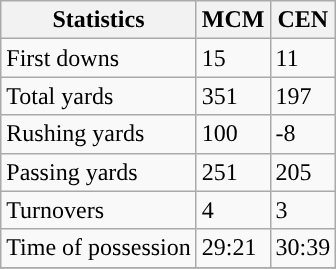<table class="wikitable">
<tr>
<th>Statistics</th>
<th>MCM</th>
<th>CEN</th>
</tr>
<tr>
<td>First downs</td>
<td>15</td>
<td>11</td>
</tr>
<tr>
<td>Total yards</td>
<td>351</td>
<td>197</td>
</tr>
<tr>
<td>Rushing yards</td>
<td>100</td>
<td>-8</td>
</tr>
<tr>
<td>Passing yards</td>
<td>251</td>
<td>205</td>
</tr>
<tr>
<td>Turnovers</td>
<td>4</td>
<td>3</td>
</tr>
<tr>
<td>Time of possession</td>
<td>29:21</td>
<td>30:39</td>
</tr>
<tr>
</tr>
</table>
